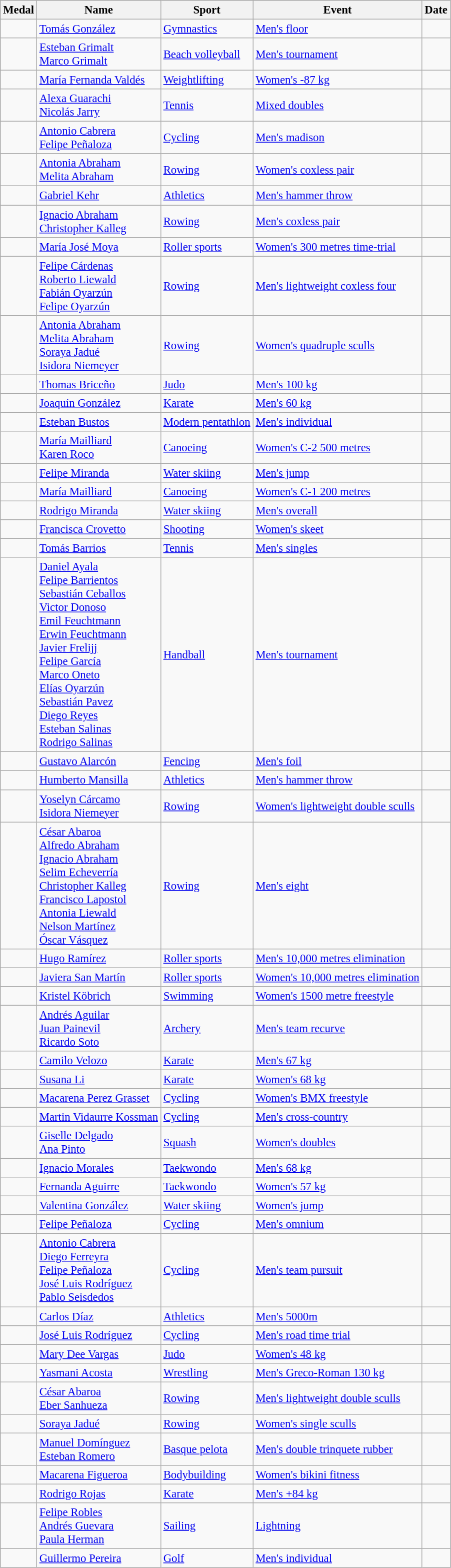<table class="wikitable sortable"  style=font-size:95%>
<tr>
<th>Medal</th>
<th>Name</th>
<th>Sport</th>
<th>Event</th>
<th>Date</th>
</tr>
<tr>
<td></td>
<td><a href='#'>Tomás González</a></td>
<td><a href='#'>Gymnastics</a></td>
<td><a href='#'>Men's floor</a></td>
<td></td>
</tr>
<tr>
<td></td>
<td><a href='#'>Esteban Grimalt</a><br><a href='#'>Marco Grimalt</a></td>
<td><a href='#'>Beach volleyball</a></td>
<td><a href='#'>Men's tournament</a></td>
<td></td>
</tr>
<tr>
<td></td>
<td><a href='#'>María Fernanda Valdés</a></td>
<td><a href='#'>Weightlifting</a></td>
<td><a href='#'>Women's -87 kg</a></td>
<td></td>
</tr>
<tr>
<td></td>
<td><a href='#'>Alexa Guarachi</a><br><a href='#'>Nicolás Jarry</a></td>
<td><a href='#'>Tennis</a></td>
<td><a href='#'>Mixed doubles</a></td>
<td></td>
</tr>
<tr>
<td></td>
<td><a href='#'>Antonio Cabrera</a><br><a href='#'>Felipe Peñaloza</a></td>
<td><a href='#'>Cycling</a></td>
<td><a href='#'>Men's madison</a></td>
<td></td>
</tr>
<tr>
<td></td>
<td><a href='#'>Antonia Abraham</a><br><a href='#'>Melita Abraham</a></td>
<td><a href='#'>Rowing</a></td>
<td><a href='#'>Women's coxless pair</a></td>
<td></td>
</tr>
<tr>
<td></td>
<td><a href='#'>Gabriel Kehr</a></td>
<td><a href='#'>Athletics</a></td>
<td><a href='#'>Men's hammer throw</a></td>
<td></td>
</tr>
<tr>
<td></td>
<td><a href='#'>Ignacio Abraham</a><br><a href='#'>Christopher Kalleg</a></td>
<td><a href='#'>Rowing</a></td>
<td><a href='#'>Men's coxless pair</a></td>
<td></td>
</tr>
<tr>
<td></td>
<td><a href='#'>María José Moya</a></td>
<td><a href='#'>Roller sports</a></td>
<td><a href='#'>Women's 300 metres time-trial</a></td>
<td></td>
</tr>
<tr>
<td></td>
<td><a href='#'>Felipe Cárdenas</a><br><a href='#'>Roberto Liewald</a><br><a href='#'>Fabián Oyarzún</a><br><a href='#'>Felipe Oyarzún</a></td>
<td><a href='#'>Rowing</a></td>
<td><a href='#'>Men's lightweight coxless four</a></td>
<td></td>
</tr>
<tr>
<td></td>
<td><a href='#'>Antonia Abraham</a><br><a href='#'>Melita Abraham</a><br><a href='#'>Soraya Jadué</a><br><a href='#'>Isidora Niemeyer</a></td>
<td><a href='#'>Rowing</a></td>
<td><a href='#'>Women's quadruple sculls</a></td>
<td></td>
</tr>
<tr>
<td></td>
<td><a href='#'>Thomas Briceño</a></td>
<td><a href='#'>Judo</a></td>
<td><a href='#'>Men's 100 kg</a></td>
<td></td>
</tr>
<tr>
<td></td>
<td><a href='#'>Joaquín González</a></td>
<td><a href='#'>Karate</a></td>
<td><a href='#'>Men's 60 kg</a></td>
<td></td>
</tr>
<tr>
<td></td>
<td><a href='#'>Esteban Bustos</a></td>
<td><a href='#'>Modern pentathlon</a></td>
<td><a href='#'>Men's individual</a></td>
<td></td>
</tr>
<tr>
<td></td>
<td><a href='#'>María Mailliard</a><br><a href='#'>Karen Roco</a></td>
<td><a href='#'>Canoeing</a></td>
<td><a href='#'>Women's C-2 500 metres</a></td>
<td></td>
</tr>
<tr>
<td></td>
<td><a href='#'>Felipe Miranda</a></td>
<td><a href='#'>Water skiing</a></td>
<td><a href='#'>Men's jump</a></td>
<td></td>
</tr>
<tr>
<td></td>
<td><a href='#'>María Mailliard</a></td>
<td><a href='#'>Canoeing</a></td>
<td><a href='#'>Women's C-1 200 metres</a></td>
<td></td>
</tr>
<tr>
<td></td>
<td><a href='#'>Rodrigo Miranda</a></td>
<td><a href='#'>Water skiing</a></td>
<td><a href='#'>Men's overall</a></td>
<td></td>
</tr>
<tr>
<td></td>
<td><a href='#'>Francisca Crovetto</a></td>
<td><a href='#'>Shooting</a></td>
<td><a href='#'>Women's skeet</a></td>
<td></td>
</tr>
<tr>
<td></td>
<td><a href='#'>Tomás Barrios</a></td>
<td><a href='#'>Tennis</a></td>
<td><a href='#'>Men's singles</a></td>
<td></td>
</tr>
<tr>
<td></td>
<td><a href='#'>Daniel Ayala</a><br><a href='#'>Felipe Barrientos</a><br><a href='#'>Sebastián Ceballos</a><br><a href='#'>Victor Donoso</a><br><a href='#'>Emil Feuchtmann</a><br><a href='#'>Erwin Feuchtmann</a><br><a href='#'>Javier Frelijj</a><br><a href='#'>Felipe García</a><br><a href='#'>Marco Oneto</a><br><a href='#'>Elías Oyarzún</a><br><a href='#'>Sebastián Pavez</a><br><a href='#'>Diego Reyes</a><br><a href='#'>Esteban Salinas</a><br><a href='#'>Rodrigo Salinas</a></td>
<td><a href='#'>Handball</a></td>
<td><a href='#'>Men's tournament</a></td>
<td></td>
</tr>
<tr>
<td></td>
<td><a href='#'>Gustavo Alarcón</a></td>
<td><a href='#'>Fencing</a></td>
<td><a href='#'>Men's foil</a></td>
<td></td>
</tr>
<tr>
<td></td>
<td><a href='#'>Humberto Mansilla</a></td>
<td><a href='#'>Athletics</a></td>
<td><a href='#'>Men's hammer throw</a></td>
<td></td>
</tr>
<tr>
<td></td>
<td><a href='#'>Yoselyn Cárcamo</a><br><a href='#'>Isidora Niemeyer</a></td>
<td><a href='#'>Rowing</a></td>
<td><a href='#'>Women's lightweight double sculls</a></td>
<td></td>
</tr>
<tr>
<td></td>
<td><a href='#'>César Abaroa</a><br><a href='#'>Alfredo Abraham</a><br><a href='#'>Ignacio Abraham</a><br><a href='#'>Selim Echeverría</a><br><a href='#'>Christopher Kalleg</a><br><a href='#'>Francisco Lapostol</a><br><a href='#'>Antonia Liewald</a><br><a href='#'>Nelson Martínez</a><br><a href='#'>Óscar Vásquez</a></td>
<td><a href='#'>Rowing</a></td>
<td><a href='#'>Men's eight</a></td>
<td></td>
</tr>
<tr>
<td></td>
<td><a href='#'>Hugo Ramírez</a></td>
<td><a href='#'>Roller sports</a></td>
<td><a href='#'>Men's 10,000 metres elimination</a></td>
<td></td>
</tr>
<tr>
<td></td>
<td><a href='#'>Javiera San Martín</a></td>
<td><a href='#'>Roller sports</a></td>
<td><a href='#'>Women's 10,000 metres elimination</a></td>
<td></td>
</tr>
<tr>
<td></td>
<td><a href='#'>Kristel Köbrich</a></td>
<td><a href='#'>Swimming</a></td>
<td><a href='#'>Women's 1500 metre freestyle</a></td>
<td></td>
</tr>
<tr>
<td></td>
<td><a href='#'>Andrés Aguilar</a><br><a href='#'>Juan Painevil</a><br><a href='#'>Ricardo Soto</a></td>
<td><a href='#'>Archery</a></td>
<td><a href='#'>Men's team recurve</a></td>
<td></td>
</tr>
<tr>
<td></td>
<td><a href='#'>Camilo Velozo</a></td>
<td><a href='#'>Karate</a></td>
<td><a href='#'>Men's 67 kg</a></td>
<td></td>
</tr>
<tr>
<td></td>
<td><a href='#'>Susana Li</a></td>
<td><a href='#'>Karate</a></td>
<td><a href='#'>Women's 68 kg</a></td>
<td></td>
</tr>
<tr>
<td></td>
<td><a href='#'>Macarena Perez Grasset</a></td>
<td><a href='#'>Cycling</a></td>
<td><a href='#'>Women's BMX freestyle</a></td>
<td></td>
</tr>
<tr>
<td></td>
<td><a href='#'>Martin Vidaurre Kossman</a></td>
<td><a href='#'>Cycling</a></td>
<td><a href='#'>Men's cross-country</a></td>
<td></td>
</tr>
<tr>
<td></td>
<td><a href='#'>Giselle Delgado</a><br><a href='#'>Ana Pinto</a></td>
<td><a href='#'>Squash</a></td>
<td><a href='#'>Women's doubles</a></td>
<td></td>
</tr>
<tr>
<td></td>
<td><a href='#'>Ignacio Morales</a></td>
<td><a href='#'>Taekwondo</a></td>
<td><a href='#'>Men's 68 kg</a></td>
<td></td>
</tr>
<tr>
<td></td>
<td><a href='#'>Fernanda Aguirre</a></td>
<td><a href='#'>Taekwondo</a></td>
<td><a href='#'>Women's 57 kg</a></td>
<td></td>
</tr>
<tr>
<td></td>
<td><a href='#'>Valentina González</a></td>
<td><a href='#'>Water skiing</a></td>
<td><a href='#'>Women's jump</a></td>
<td></td>
</tr>
<tr>
<td></td>
<td><a href='#'>Felipe Peñaloza</a></td>
<td><a href='#'>Cycling</a></td>
<td><a href='#'>Men's omnium</a></td>
<td></td>
</tr>
<tr>
<td></td>
<td><a href='#'>Antonio Cabrera</a><br><a href='#'>Diego Ferreyra</a><br><a href='#'>Felipe Peñaloza</a><br><a href='#'>José Luis Rodríguez</a><br><a href='#'>Pablo Seisdedos</a></td>
<td><a href='#'>Cycling</a></td>
<td><a href='#'>Men's team pursuit</a></td>
<td></td>
</tr>
<tr>
<td></td>
<td><a href='#'>Carlos Díaz</a></td>
<td><a href='#'>Athletics</a></td>
<td><a href='#'>Men's 5000m</a></td>
<td></td>
</tr>
<tr>
<td></td>
<td><a href='#'>José Luis Rodríguez</a></td>
<td><a href='#'>Cycling</a></td>
<td><a href='#'>Men's road time trial</a></td>
<td></td>
</tr>
<tr>
<td></td>
<td><a href='#'>Mary Dee Vargas</a></td>
<td><a href='#'>Judo</a></td>
<td><a href='#'>Women's 48 kg</a></td>
<td></td>
</tr>
<tr>
<td></td>
<td><a href='#'>Yasmani Acosta</a></td>
<td><a href='#'>Wrestling</a></td>
<td><a href='#'>Men's Greco-Roman 130 kg</a></td>
<td></td>
</tr>
<tr>
<td></td>
<td><a href='#'>César Abaroa</a><br><a href='#'>Eber Sanhueza</a></td>
<td><a href='#'>Rowing</a></td>
<td><a href='#'>Men's lightweight double sculls</a></td>
<td></td>
</tr>
<tr>
<td></td>
<td><a href='#'>Soraya Jadué</a></td>
<td><a href='#'>Rowing</a></td>
<td><a href='#'>Women's single sculls</a></td>
<td></td>
</tr>
<tr>
<td></td>
<td><a href='#'>Manuel Domínguez</a><br><a href='#'>Esteban Romero</a></td>
<td><a href='#'>Basque pelota</a></td>
<td><a href='#'>Men's double trinquete rubber</a></td>
<td></td>
</tr>
<tr>
<td></td>
<td><a href='#'>Macarena Figueroa</a></td>
<td><a href='#'>Bodybuilding</a></td>
<td><a href='#'>Women's bikini fitness</a></td>
<td></td>
</tr>
<tr>
<td></td>
<td><a href='#'>Rodrigo Rojas</a></td>
<td><a href='#'>Karate</a></td>
<td><a href='#'>Men's +84 kg</a></td>
<td></td>
</tr>
<tr>
<td></td>
<td><a href='#'>Felipe Robles</a><br><a href='#'>Andrés Guevara</a><br><a href='#'>Paula Herman</a></td>
<td><a href='#'>Sailing</a></td>
<td><a href='#'>Lightning</a></td>
<td></td>
</tr>
<tr>
<td></td>
<td><a href='#'>Guillermo Pereira</a></td>
<td><a href='#'>Golf</a></td>
<td><a href='#'>Men's individual</a></td>
<td></td>
</tr>
</table>
